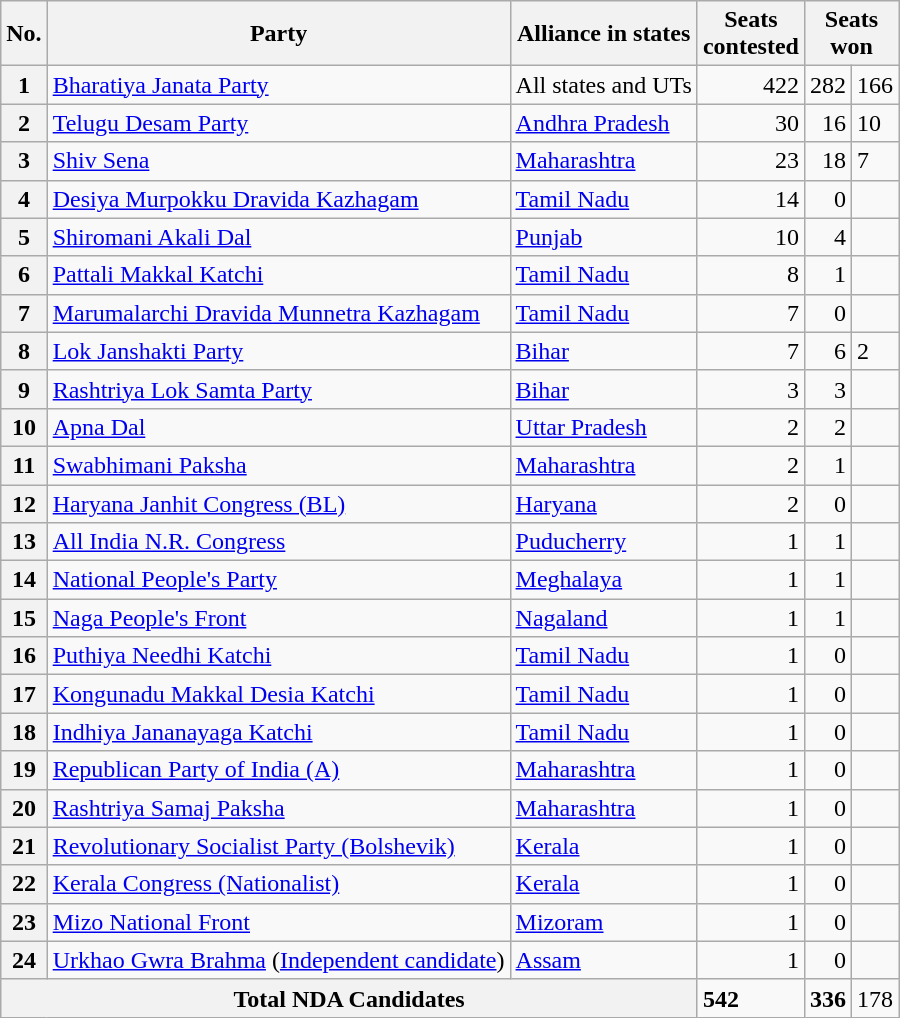<table class="wikitable sortable" style="border:1px solid black; border:0">
<tr>
<th>No.</th>
<th>Party</th>
<th>Alliance in states</th>
<th>Seats <br>contested</th>
<th colspan="2">Seats <br>won</th>
</tr>
<tr>
<th align="center">1</th>
<td><a href='#'>Bharatiya Janata Party</a></td>
<td>All states and UTs</td>
<td align=right>422</td>
<td align=right>282</td>
<td> 166</td>
</tr>
<tr>
<th align="center">2</th>
<td><a href='#'>Telugu Desam Party</a></td>
<td><a href='#'>Andhra Pradesh</a></td>
<td align=right>30</td>
<td align=right>16</td>
<td> 10</td>
</tr>
<tr>
<th align="center">3</th>
<td><a href='#'>Shiv Sena</a></td>
<td><a href='#'>Maharashtra</a></td>
<td align=right>23</td>
<td align=right>18</td>
<td> 7</td>
</tr>
<tr>
<th align="center">4</th>
<td><a href='#'>Desiya Murpokku Dravida Kazhagam</a></td>
<td><a href='#'>Tamil Nadu</a></td>
<td align=right>14</td>
<td align=right>0</td>
<td></td>
</tr>
<tr>
<th align="center">5</th>
<td><a href='#'>Shiromani Akali Dal</a></td>
<td><a href='#'>Punjab</a></td>
<td align=right>10</td>
<td align=right>4</td>
<td></td>
</tr>
<tr>
<th align="center">6</th>
<td><a href='#'>Pattali Makkal Katchi</a></td>
<td><a href='#'>Tamil Nadu</a></td>
<td align=right>8</td>
<td align=right>1</td>
<td></td>
</tr>
<tr>
<th align="center">7</th>
<td><a href='#'>Marumalarchi Dravida Munnetra Kazhagam</a></td>
<td><a href='#'>Tamil Nadu</a></td>
<td align=right>7</td>
<td align=right>0</td>
<td></td>
</tr>
<tr>
<th align="center">8</th>
<td><a href='#'>Lok Janshakti Party</a></td>
<td><a href='#'>Bihar</a></td>
<td align=right>7</td>
<td align=right>6</td>
<td> 2</td>
</tr>
<tr>
<th align="center">9</th>
<td><a href='#'>Rashtriya Lok Samta Party</a></td>
<td><a href='#'>Bihar</a></td>
<td align=right>3</td>
<td align=right>3</td>
<td></td>
</tr>
<tr>
<th align="center">10</th>
<td><a href='#'>Apna Dal</a></td>
<td><a href='#'>Uttar Pradesh</a></td>
<td align=right>2</td>
<td align=right>2</td>
<td></td>
</tr>
<tr>
<th align="center">11</th>
<td><a href='#'>Swabhimani Paksha</a></td>
<td><a href='#'>Maharashtra</a></td>
<td align=right>2</td>
<td align=right>1</td>
<td></td>
</tr>
<tr>
<th align="center">12</th>
<td><a href='#'>Haryana Janhit Congress (BL)</a></td>
<td><a href='#'>Haryana</a></td>
<td align=right>2</td>
<td align=right>0</td>
<td></td>
</tr>
<tr>
<th align="center">13</th>
<td><a href='#'>All India N.R. Congress</a></td>
<td><a href='#'>Puducherry</a></td>
<td align=right>1</td>
<td align=right>1</td>
<td></td>
</tr>
<tr>
<th align="center">14</th>
<td><a href='#'>National People's Party</a></td>
<td><a href='#'>Meghalaya</a></td>
<td align=right>1</td>
<td align=right>1</td>
<td></td>
</tr>
<tr>
<th align="center">15</th>
<td><a href='#'>Naga People's Front</a></td>
<td><a href='#'>Nagaland</a></td>
<td align=right>1</td>
<td align=right>1</td>
<td></td>
</tr>
<tr>
<th align="center">16</th>
<td><a href='#'>Puthiya Needhi Katchi</a></td>
<td><a href='#'>Tamil Nadu</a></td>
<td align=right>1</td>
<td align=right>0</td>
<td></td>
</tr>
<tr>
<th align="center">17</th>
<td><a href='#'>Kongunadu Makkal Desia Katchi</a></td>
<td><a href='#'>Tamil Nadu</a></td>
<td align=right>1</td>
<td align=right>0</td>
<td></td>
</tr>
<tr>
<th align="center">18</th>
<td><a href='#'>Indhiya Jananayaga Katchi</a></td>
<td><a href='#'>Tamil Nadu</a></td>
<td align=right>1</td>
<td align=right>0</td>
<td></td>
</tr>
<tr>
<th align="center">19</th>
<td><a href='#'>Republican Party of India (A)</a></td>
<td><a href='#'>Maharashtra</a></td>
<td align=right>1</td>
<td align=right>0</td>
<td></td>
</tr>
<tr>
<th align="center">20</th>
<td><a href='#'>Rashtriya Samaj Paksha</a></td>
<td><a href='#'>Maharashtra</a></td>
<td align=right>1</td>
<td align=right>0</td>
<td></td>
</tr>
<tr>
<th align="center">21</th>
<td><a href='#'>Revolutionary Socialist Party (Bolshevik)</a></td>
<td><a href='#'>Kerala</a></td>
<td align=right>1</td>
<td align=right>0</td>
<td></td>
</tr>
<tr>
<th align="center">22</th>
<td><a href='#'>Kerala Congress (Nationalist)</a></td>
<td><a href='#'>Kerala</a></td>
<td align=right>1</td>
<td align=right>0</td>
<td></td>
</tr>
<tr>
<th align="center">23</th>
<td><a href='#'>Mizo National Front</a></td>
<td><a href='#'>Mizoram</a></td>
<td align=right>1</td>
<td align=right>0</td>
<td></td>
</tr>
<tr>
<th align="center">24</th>
<td><a href='#'>Urkhao Gwra Brahma</a> (<a href='#'>Independent candidate</a>)</td>
<td><a href='#'>Assam</a></td>
<td align=right>1</td>
<td align=right>0</td>
<td></td>
</tr>
<tr>
<th colspan="3">Total NDA Candidates</th>
<td><strong>542</strong></td>
<td><strong>336</strong></td>
<td>178</td>
</tr>
</table>
